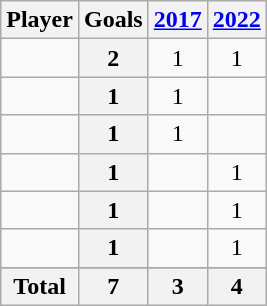<table class="wikitable sortable" style="text-align:center;">
<tr>
<th>Player</th>
<th>Goals</th>
<th><a href='#'>2017</a></th>
<th><a href='#'>2022</a></th>
</tr>
<tr>
<td align="left"></td>
<th>2</th>
<td>1</td>
<td>1</td>
</tr>
<tr>
<td align="left"></td>
<th>1</th>
<td>1</td>
<td></td>
</tr>
<tr>
<td align="left"></td>
<th>1</th>
<td>1</td>
<td></td>
</tr>
<tr>
<td align="left"></td>
<th>1</th>
<td></td>
<td>1</td>
</tr>
<tr>
<td align="left"></td>
<th>1</th>
<td></td>
<td>1</td>
</tr>
<tr>
<td align="left"></td>
<th>1</th>
<td></td>
<td>1</td>
</tr>
<tr>
</tr>
<tr class="sortbottom">
<th>Total</th>
<th>7</th>
<th>3</th>
<th>4</th>
</tr>
</table>
